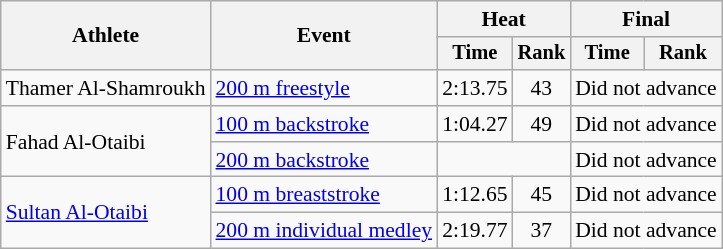<table class=wikitable style="font-size:90%;">
<tr>
<th rowspan=2>Athlete</th>
<th rowspan=2>Event</th>
<th colspan=2>Heat</th>
<th colspan=2>Final</th>
</tr>
<tr style="font-size:95%">
<th>Time</th>
<th>Rank</th>
<th>Time</th>
<th>Rank</th>
</tr>
<tr align=center>
<td align=left>Thamer Al-Shamroukh</td>
<td align=left><a href='#'>200 m freestyle</a></td>
<td>2:13.75</td>
<td>43</td>
<td colspan=2>Did not advance</td>
</tr>
<tr align=center>
<td rowspan=2 align=left>Fahad Al-Otaibi</td>
<td align=left><a href='#'>100 m backstroke</a></td>
<td>1:04.27</td>
<td>49</td>
<td colspan=2>Did not advance</td>
</tr>
<tr align=center>
<td align=left><a href='#'>200 m backstroke</a></td>
<td colspan=2></td>
<td colspan=2>Did not advance</td>
</tr>
<tr align=center>
<td rowspan=2 align=left><a href='#'>Sultan Al-Otaibi</a></td>
<td align=left><a href='#'>100 m breaststroke</a></td>
<td>1:12.65</td>
<td>45</td>
<td colspan=2>Did not advance</td>
</tr>
<tr align=center>
<td align=left><a href='#'>200 m individual medley</a></td>
<td>2:19.77</td>
<td>37</td>
<td colspan=2>Did not advance</td>
</tr>
</table>
